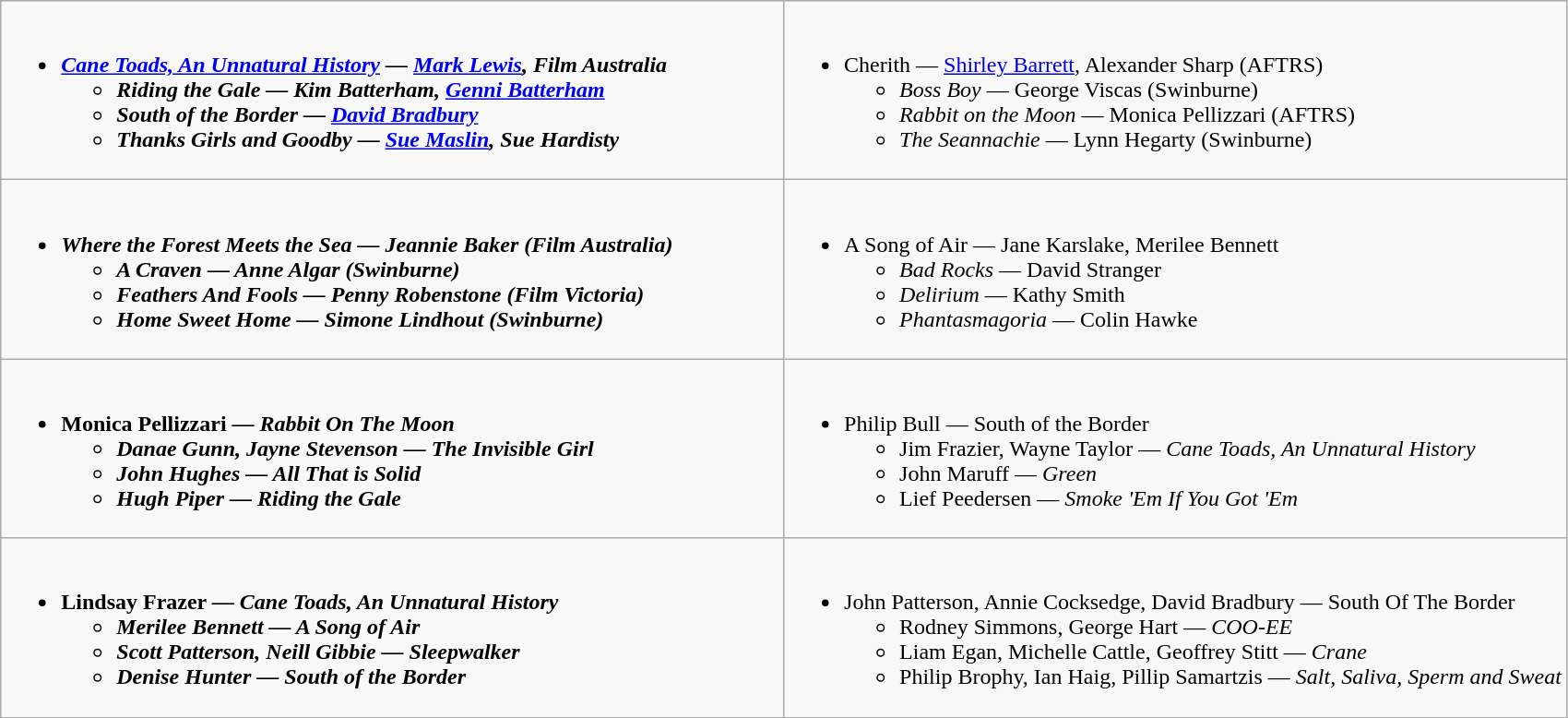<table class="wikitable" style="width=">
<tr>
<td valign="top" width="50%"><br><ul><li><strong><em><a href='#'>Cane Toads, An Unnatural History</a><em> — <a href='#'>Mark Lewis</a>, Film Australia<strong><ul><li></em>Riding the Gale<em> — Kim Batterham, <a href='#'>Genni Batterham</a></li><li></em>South of the Border<em> — <a href='#'>David Bradbury</a></li><li></em>Thanks Girls and Goodby<em> — <a href='#'>Sue Maslin</a>, Sue Hardisty</li></ul></li></ul></td>
<td valign="top" width="50%"><br><ul><li></em></strong>Cherith</em> — <a href='#'>Shirley Barrett</a>, Alexander Sharp (AFTRS)</strong><ul><li><em>Boss Boy</em> — George Viscas (Swinburne)</li><li><em>Rabbit on the Moon</em> — Monica Pellizzari (AFTRS)</li><li><em>The Seannachie</em> — Lynn Hegarty (Swinburne)</li></ul></li></ul></td>
</tr>
<tr>
<td valign="top" width="50%"><br><ul><li><strong><em>Where the Forest Meets the Sea<em> — Jeannie Baker (Film Australia)<strong><ul><li></em>A Craven<em> — Anne Algar (Swinburne)</li><li></em>Feathers And Fools<em> — Penny Robenstone (Film Victoria)</li><li></em>Home Sweet Home<em> — Simone Lindhout (Swinburne)</li></ul></li></ul></td>
<td valign="top" width="50%"><br><ul><li></em></strong>A Song of Air</em> — Jane Karslake, Merilee Bennett</strong><ul><li><em>Bad Rocks</em> — David Stranger</li><li><em>Delirium</em> — Kathy Smith</li><li><em>Phantasmagoria</em> — Colin Hawke</li></ul></li></ul></td>
</tr>
<tr>
<td valign="top" width="50%"><br><ul><li><strong>Monica Pellizzari — <em>Rabbit On The Moon<strong><em><ul><li>Danae Gunn, Jayne Stevenson — </em>The Invisible Girl<em></li><li>John Hughes — </em>All That is Solid<em></li><li>Hugh Piper — </em>Riding the Gale<em></li></ul></li></ul></td>
<td valign="top" width="50%"><br><ul><li></strong>Philip Bull — </em>South of the Border</em></strong><ul><li>Jim Frazier, Wayne Taylor — <em>Cane Toads, An Unnatural History</em></li><li>John Maruff — <em>Green</em></li><li>Lief Peedersen — <em>Smoke 'Em If You Got 'Em</em></li></ul></li></ul></td>
</tr>
<tr>
<td valign="top" width="50%"><br><ul><li><strong>Lindsay Frazer — <em>Cane Toads, An Unnatural History<strong><em><ul><li>Merilee Bennett — </em>A Song of Air<em></li><li>Scott Patterson, Neill Gibbie — </em>Sleepwalker<em></li><li>Denise Hunter — </em>South of the Border<em></li></ul></li></ul></td>
<td valign="top" width="50%"><br><ul><li></strong>John Patterson, Annie Cocksedge, David Bradbury — </em>South Of The Border</em></strong><ul><li>Rodney Simmons, George Hart — <em>COO-EE</em></li><li>Liam Egan, Michelle Cattle, Geoffrey Stitt — <em>Crane</em></li><li>Philip Brophy, Ian Haig, Pillip Samartzis — <em>Salt, Saliva, Sperm and Sweat</em></li></ul></li></ul></td>
</tr>
</table>
